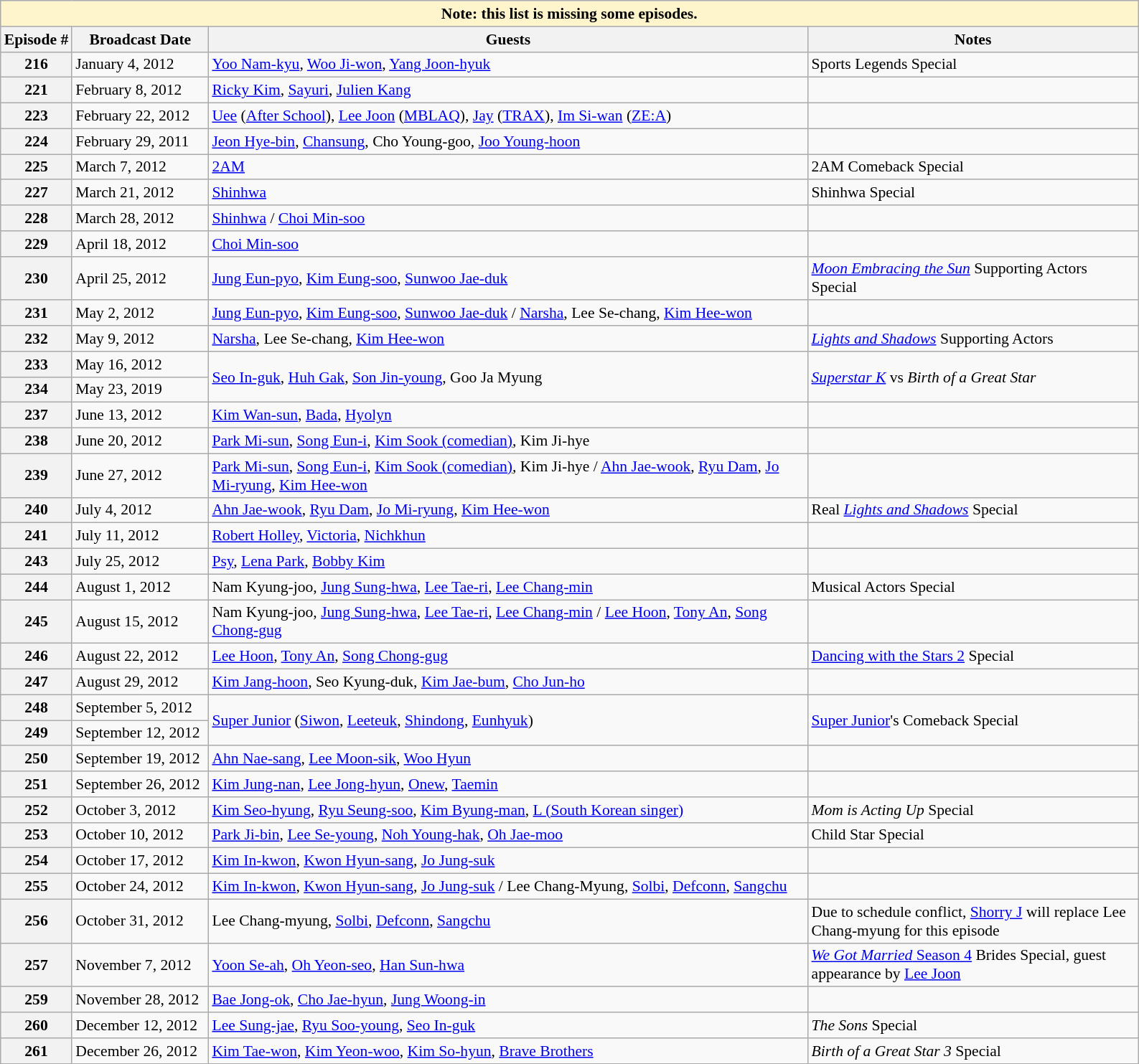<table class="wikitable" style="font-size: 90%;">
<tr>
<th Colspan="5" style="background:#FFF5CD;">Note: this list is missing some episodes.</th>
</tr>
<tr>
<th>Episode #</th>
<th width=120>Broadcast Date</th>
<th width=550>Guests</th>
<th width=300>Notes</th>
</tr>
<tr>
<th>216</th>
<td>January 4, 2012</td>
<td><a href='#'>Yoo Nam-kyu</a>, <a href='#'>Woo Ji-won</a>, <a href='#'>Yang Joon-hyuk</a></td>
<td>Sports Legends Special</td>
</tr>
<tr>
<th>221</th>
<td>February 8, 2012</td>
<td><a href='#'>Ricky Kim</a>, <a href='#'>Sayuri</a>, <a href='#'>Julien Kang</a></td>
<td></td>
</tr>
<tr>
<th>223</th>
<td>February 22, 2012</td>
<td><a href='#'>Uee</a> (<a href='#'>After School</a>), <a href='#'>Lee Joon</a> (<a href='#'>MBLAQ</a>), <a href='#'>Jay</a> (<a href='#'>TRAX</a>), <a href='#'>Im Si-wan</a> (<a href='#'>ZE:A</a>)</td>
<td></td>
</tr>
<tr>
<th>224</th>
<td>February 29, 2011</td>
<td><a href='#'>Jeon Hye-bin</a>, <a href='#'>Chansung</a>, Cho Young-goo, <a href='#'>Joo Young-hoon</a></td>
<td></td>
</tr>
<tr>
<th>225</th>
<td>March 7, 2012</td>
<td><a href='#'>2AM</a></td>
<td>2AM Comeback Special</td>
</tr>
<tr>
<th>227</th>
<td>March 21, 2012</td>
<td><a href='#'>Shinhwa</a></td>
<td>Shinhwa Special</td>
</tr>
<tr>
<th>228</th>
<td>March 28, 2012</td>
<td><a href='#'>Shinhwa</a> / <a href='#'>Choi Min-soo</a></td>
<td></td>
</tr>
<tr>
<th>229</th>
<td>April 18, 2012</td>
<td><a href='#'>Choi Min-soo</a></td>
<td></td>
</tr>
<tr>
<th>230</th>
<td>April 25, 2012</td>
<td><a href='#'>Jung Eun-pyo</a>, <a href='#'>Kim Eung-soo</a>, <a href='#'>Sunwoo Jae-duk</a></td>
<td><em><a href='#'>Moon Embracing the Sun</a></em> Supporting Actors Special</td>
</tr>
<tr>
<th>231</th>
<td>May 2, 2012</td>
<td><a href='#'>Jung Eun-pyo</a>, <a href='#'>Kim Eung-soo</a>, <a href='#'>Sunwoo Jae-duk</a> / <a href='#'>Narsha</a>, Lee Se-chang, <a href='#'>Kim Hee-won</a></td>
<td></td>
</tr>
<tr>
<th>232</th>
<td>May 9, 2012</td>
<td><a href='#'>Narsha</a>, Lee Se-chang, <a href='#'>Kim Hee-won</a></td>
<td><em><a href='#'>Lights and Shadows</a></em> Supporting Actors</td>
</tr>
<tr>
<th>233</th>
<td>May 16, 2012</td>
<td rowspan="2"><a href='#'>Seo In-guk</a>, <a href='#'>Huh Gak</a>, <a href='#'>Son Jin-young</a>, Goo Ja Myung</td>
<td rowspan="2"><em><a href='#'>Superstar K</a></em> vs <em>Birth of a Great Star</em></td>
</tr>
<tr>
<th>234</th>
<td>May 23, 2019</td>
</tr>
<tr>
<th>237</th>
<td>June 13, 2012</td>
<td><a href='#'>Kim Wan-sun</a>, <a href='#'>Bada</a>, <a href='#'>Hyolyn</a></td>
<td></td>
</tr>
<tr>
<th>238</th>
<td>June 20, 2012</td>
<td><a href='#'>Park Mi-sun</a>, <a href='#'>Song Eun-i</a>, <a href='#'>Kim Sook (comedian)</a>, Kim Ji-hye</td>
<td></td>
</tr>
<tr>
<th>239</th>
<td>June 27, 2012</td>
<td><a href='#'>Park Mi-sun</a>, <a href='#'>Song Eun-i</a>, <a href='#'>Kim Sook (comedian)</a>, Kim Ji-hye / <a href='#'>Ahn Jae-wook</a>, <a href='#'>Ryu Dam</a>, <a href='#'>Jo Mi-ryung</a>, <a href='#'>Kim Hee-won</a></td>
<td></td>
</tr>
<tr>
<th>240</th>
<td>July 4, 2012</td>
<td><a href='#'>Ahn Jae-wook</a>, <a href='#'>Ryu Dam</a>, <a href='#'>Jo Mi-ryung</a>, <a href='#'>Kim Hee-won</a></td>
<td>Real <em><a href='#'>Lights and Shadows</a></em> Special</td>
</tr>
<tr>
<th>241</th>
<td>July 11, 2012</td>
<td><a href='#'>Robert Holley</a>, <a href='#'>Victoria</a>, <a href='#'>Nichkhun</a></td>
<td></td>
</tr>
<tr>
<th>243</th>
<td>July 25, 2012</td>
<td><a href='#'>Psy</a>, <a href='#'>Lena Park</a>, <a href='#'>Bobby Kim</a></td>
<td></td>
</tr>
<tr>
<th>244</th>
<td>August 1, 2012</td>
<td>Nam Kyung-joo, <a href='#'>Jung Sung-hwa</a>, <a href='#'>Lee Tae-ri</a>, <a href='#'>Lee Chang-min</a></td>
<td>Musical Actors Special</td>
</tr>
<tr>
<th>245</th>
<td>August 15, 2012</td>
<td>Nam Kyung-joo, <a href='#'>Jung Sung-hwa</a>, <a href='#'>Lee Tae-ri</a>, <a href='#'>Lee Chang-min</a> / <a href='#'>Lee Hoon</a>, <a href='#'>Tony An</a>, <a href='#'>Song Chong-gug</a></td>
<td></td>
</tr>
<tr>
<th>246</th>
<td>August 22, 2012</td>
<td><a href='#'>Lee Hoon</a>, <a href='#'>Tony An</a>, <a href='#'>Song Chong-gug</a></td>
<td><a href='#'>Dancing with the Stars 2</a> Special</td>
</tr>
<tr>
<th>247</th>
<td>August 29, 2012</td>
<td><a href='#'>Kim Jang-hoon</a>, Seo Kyung-duk, <a href='#'>Kim Jae-bum</a>, <a href='#'>Cho Jun-ho</a></td>
<td></td>
</tr>
<tr>
<th>248</th>
<td>September 5, 2012</td>
<td rowspan="2"><a href='#'>Super Junior</a> (<a href='#'>Siwon</a>, <a href='#'>Leeteuk</a>, <a href='#'>Shindong</a>, <a href='#'>Eunhyuk</a>)</td>
<td rowspan="2"><a href='#'>Super Junior</a>'s Comeback Special</td>
</tr>
<tr>
<th>249</th>
<td>September 12, 2012</td>
</tr>
<tr>
<th>250</th>
<td>September 19, 2012</td>
<td><a href='#'>Ahn Nae-sang</a>, <a href='#'>Lee Moon-sik</a>, <a href='#'>Woo Hyun</a></td>
<td></td>
</tr>
<tr>
<th>251</th>
<td>September 26, 2012</td>
<td><a href='#'>Kim Jung-nan</a>, <a href='#'>Lee Jong-hyun</a>, <a href='#'>Onew</a>, <a href='#'>Taemin</a></td>
<td></td>
</tr>
<tr>
<th>252</th>
<td>October 3, 2012</td>
<td><a href='#'>Kim Seo-hyung</a>, <a href='#'>Ryu Seung-soo</a>, <a href='#'>Kim Byung-man</a>, <a href='#'>L (South Korean singer)</a></td>
<td><em>Mom is Acting Up</em> Special</td>
</tr>
<tr>
<th>253</th>
<td>October 10, 2012</td>
<td><a href='#'>Park Ji-bin</a>, <a href='#'>Lee Se-young</a>, <a href='#'>Noh Young-hak</a>, <a href='#'>Oh Jae-moo</a></td>
<td>Child Star Special</td>
</tr>
<tr>
<th>254</th>
<td>October 17, 2012</td>
<td><a href='#'>Kim In-kwon</a>, <a href='#'>Kwon Hyun-sang</a>, <a href='#'>Jo Jung-suk</a></td>
<td></td>
</tr>
<tr>
<th>255</th>
<td>October 24, 2012</td>
<td><a href='#'>Kim In-kwon</a>, <a href='#'>Kwon Hyun-sang</a>, <a href='#'>Jo Jung-suk</a> / Lee Chang-Myung, <a href='#'>Solbi</a>, <a href='#'>Defconn</a>, <a href='#'>Sangchu</a></td>
<td></td>
</tr>
<tr>
<th>256</th>
<td>October 31, 2012</td>
<td>Lee Chang-myung, <a href='#'>Solbi</a>, <a href='#'>Defconn</a>, <a href='#'>Sangchu</a></td>
<td>Due to schedule conflict, <a href='#'>Shorry J</a> will replace Lee Chang-myung for this episode</td>
</tr>
<tr>
<th>257</th>
<td>November 7, 2012</td>
<td><a href='#'>Yoon Se-ah</a>, <a href='#'>Oh Yeon-seo</a>, <a href='#'>Han Sun-hwa</a></td>
<td><a href='#'><em>We Got Married</em> Season 4</a> Brides Special, guest appearance by <a href='#'>Lee Joon</a></td>
</tr>
<tr>
<th>259</th>
<td>November 28, 2012</td>
<td><a href='#'>Bae Jong-ok</a>, <a href='#'>Cho Jae-hyun</a>, <a href='#'>Jung Woong-in</a></td>
<td></td>
</tr>
<tr>
<th>260</th>
<td>December 12, 2012</td>
<td><a href='#'>Lee Sung-jae</a>, <a href='#'>Ryu Soo-young</a>, <a href='#'>Seo In-guk</a></td>
<td><em>The Sons</em> Special</td>
</tr>
<tr>
<th>261</th>
<td>December 26, 2012</td>
<td><a href='#'>Kim Tae-won</a>, <a href='#'>Kim Yeon-woo</a>, <a href='#'>Kim So-hyun</a>, <a href='#'>Brave Brothers</a></td>
<td><em>Birth of a Great Star 3</em> Special</td>
</tr>
</table>
